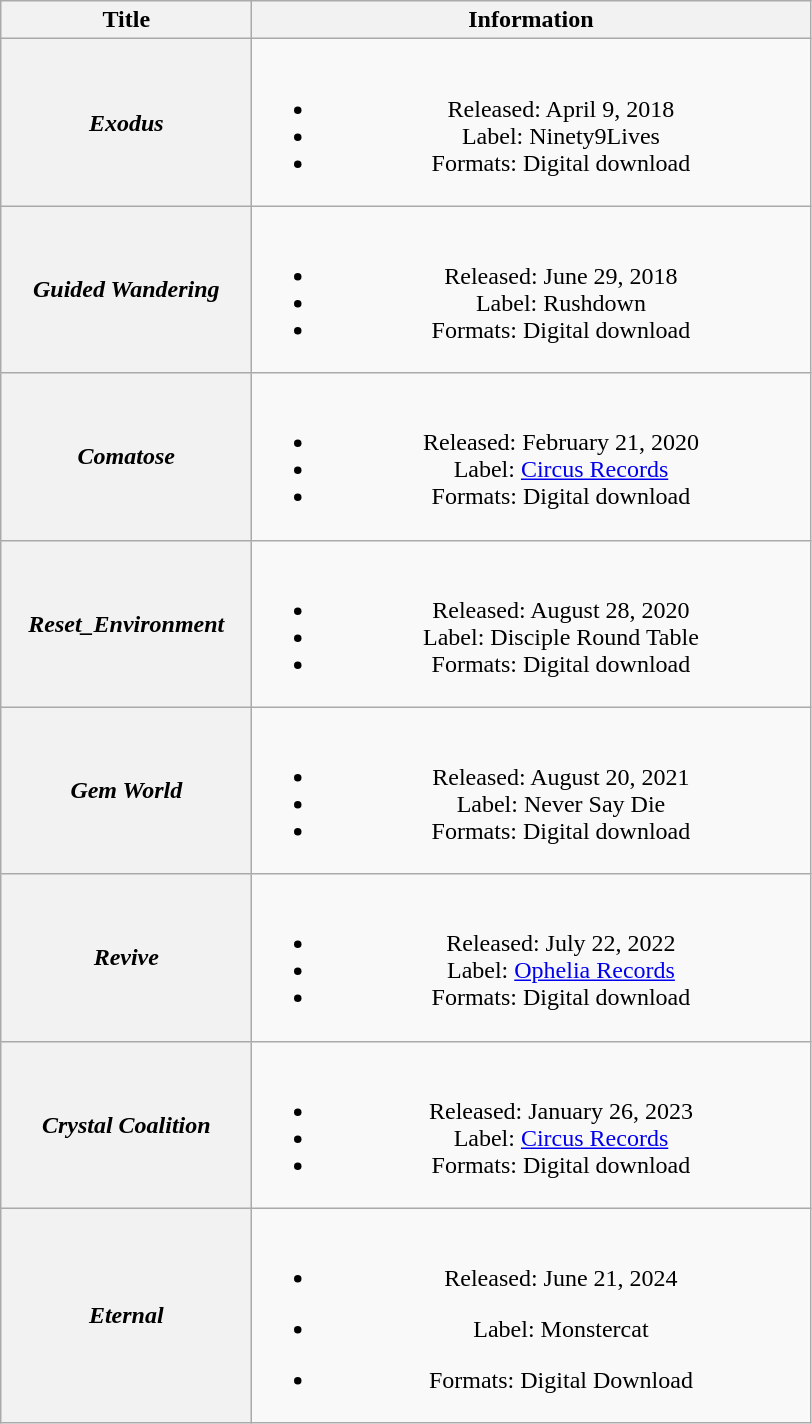<table class="wikitable plainrowheaders" style="text-align:center;">
<tr>
<th scope="col" style="width:10em;">Title</th>
<th scope="col" style="width:22.8em;">Information</th>
</tr>
<tr>
<th scope="row"><em>Exodus</em></th>
<td><br><ul><li>Released: April 9, 2018</li><li>Label: Ninety9Lives</li><li>Formats: Digital download</li></ul></td>
</tr>
<tr>
<th scope="row"><em>Guided Wandering</em></th>
<td><br><ul><li>Released: June 29, 2018</li><li>Label: Rushdown</li><li>Formats: Digital download</li></ul></td>
</tr>
<tr>
<th scope="row"><em>Comatose</em></th>
<td><br><ul><li>Released: February 21, 2020</li><li>Label: <a href='#'>Circus Records</a></li><li>Formats: Digital download</li></ul></td>
</tr>
<tr>
<th scope="row"><em>Reset_Environment</em></th>
<td><br><ul><li>Released: August 28, 2020</li><li>Label: Disciple Round Table</li><li>Formats: Digital download</li></ul></td>
</tr>
<tr>
<th scope="row"><em>Gem World</em></th>
<td><br><ul><li>Released: August 20, 2021</li><li>Label: Never Say Die</li><li>Formats: Digital download</li></ul></td>
</tr>
<tr>
<th scope="row"><em>Revive</em></th>
<td><br><ul><li>Released: July 22, 2022</li><li>Label: <a href='#'>Ophelia Records</a></li><li>Formats: Digital download</li></ul></td>
</tr>
<tr>
<th scope="row"><em>Crystal Coalition</em></th>
<td><br><ul><li>Released: January 26, 2023</li><li>Label: <a href='#'>Circus Records</a></li><li>Formats: Digital download</li></ul></td>
</tr>
<tr>
<th><em>Eternal</em></th>
<td><br><ul><li>Released: June 21, 2024</li></ul><ul><li>Label: Monstercat</li></ul><ul><li>Formats: Digital Download</li></ul></td>
</tr>
</table>
